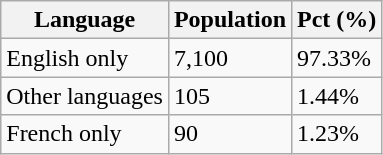<table class="wikitable">
<tr>
<th>Language</th>
<th>Population</th>
<th>Pct (%)</th>
</tr>
<tr>
<td>English only</td>
<td>7,100</td>
<td>97.33%</td>
</tr>
<tr>
<td>Other languages</td>
<td>105</td>
<td>1.44%</td>
</tr>
<tr>
<td>French only</td>
<td>90</td>
<td>1.23%</td>
</tr>
</table>
